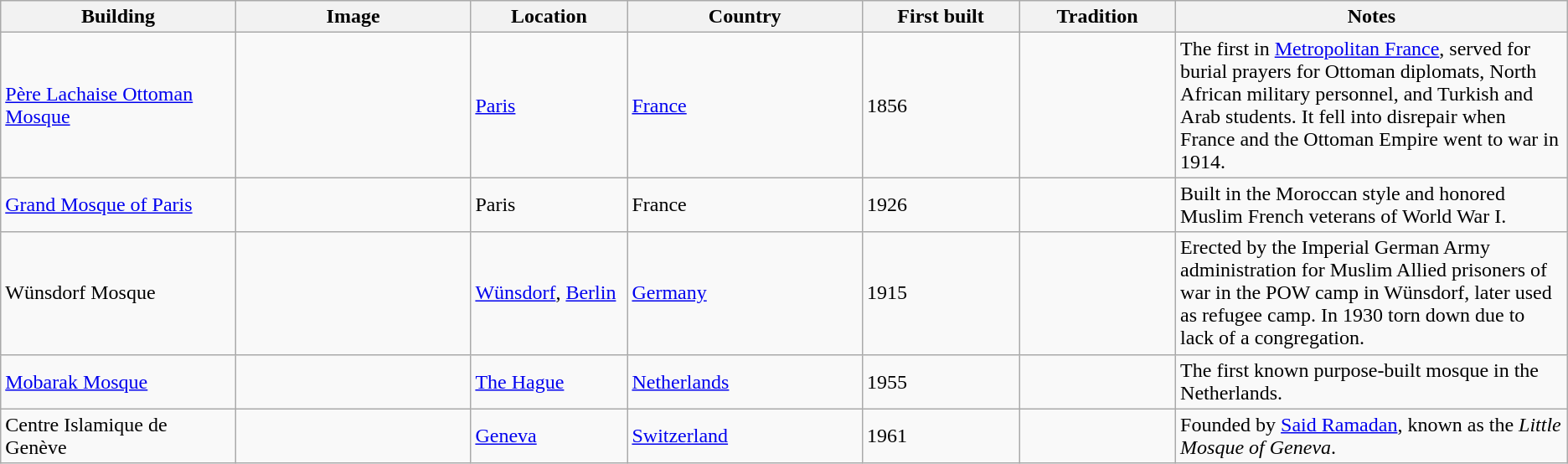<table class="wikitable sortable">
<tr>
<th style="width:15%">Building</th>
<th class="unsortable"; style="width:15%">Image</th>
<th style="width:10%">Location</th>
<th style="width:15%">Country</th>
<th style="width:10%">First built</th>
<th style="width:10%">Tradition</th>
<th class="unsortable"; style="width:25%">Notes</th>
</tr>
<tr>
<td><a href='#'>Père Lachaise Ottoman Mosque</a></td>
<td></td>
<td><a href='#'>Paris</a></td>
<td><a href='#'>France</a></td>
<td>1856</td>
<td></td>
<td>The first in <a href='#'>Metropolitan France</a>, served for burial prayers for Ottoman diplomats, North African military personnel, and Turkish and Arab students. It fell into disrepair when France and the Ottoman Empire went to war in 1914.</td>
</tr>
<tr>
<td><a href='#'>Grand Mosque of Paris</a></td>
<td></td>
<td>Paris</td>
<td>France</td>
<td>1926</td>
<td></td>
<td>Built in the Moroccan style and honored Muslim French veterans of World War I.</td>
</tr>
<tr>
<td>Wünsdorf Mosque</td>
<td></td>
<td><a href='#'>Wünsdorf</a>, <a href='#'>Berlin</a></td>
<td><a href='#'>Germany</a></td>
<td>1915</td>
<td></td>
<td>Erected by the Imperial German Army administration for Muslim Allied prisoners of war in the POW camp in Wünsdorf, later used as refugee camp. In 1930 torn down due to lack of a congregation.</td>
</tr>
<tr>
<td><a href='#'>Mobarak Mosque</a></td>
<td></td>
<td><a href='#'>The Hague</a></td>
<td><a href='#'>Netherlands</a></td>
<td>1955</td>
<td></td>
<td>The first known purpose-built mosque in the Netherlands.</td>
</tr>
<tr>
<td>Centre Islamique de Genève</td>
<td></td>
<td><a href='#'>Geneva</a></td>
<td><a href='#'>Switzerland</a></td>
<td>1961</td>
<td></td>
<td>Founded by <a href='#'>Said Ramadan</a>, known as the <em>Little Mosque of Geneva</em>.</td>
</tr>
</table>
